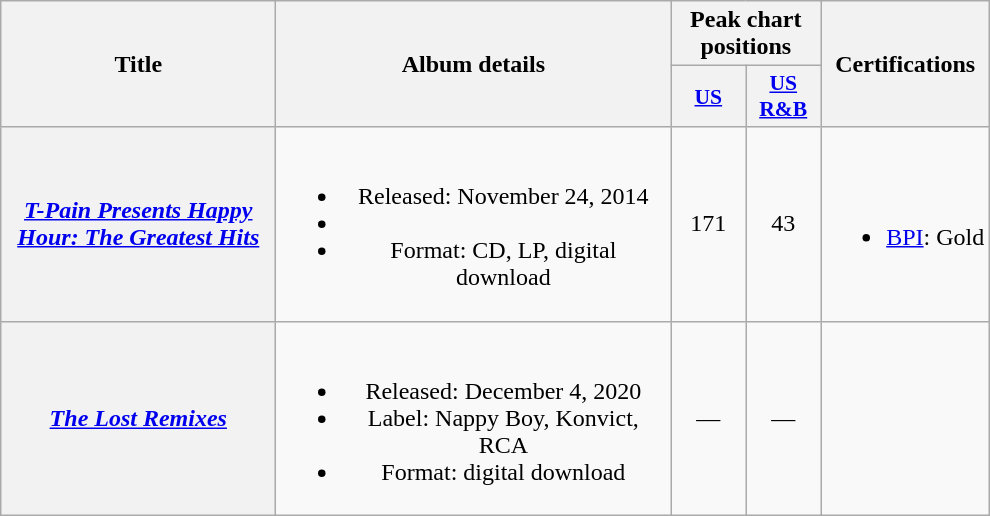<table class="wikitable plainrowheaders" style="text-align:center;">
<tr>
<th scope="col" rowspan="2" style="width:11em;">Title</th>
<th scope="col" rowspan="2" style="width:16em;">Album details</th>
<th scope="col" colspan="2">Peak chart positions</th>
<th scope="col" rowspan="2">Certifications</th>
</tr>
<tr>
<th scope="col" style="width:3em;font-size:90%;"><a href='#'>US</a><br></th>
<th scope="col" style="width:3em;font-size:90%;"><a href='#'>US<br>R&B</a><br></th>
</tr>
<tr>
<th scope="row"><em><a href='#'>T-Pain Presents Happy Hour: The Greatest Hits</a></em></th>
<td><br><ul><li>Released: November 24, 2014</li><li></li><li>Format: CD, LP, digital download</li></ul></td>
<td>171</td>
<td>43</td>
<td><br><ul><li><a href='#'>BPI</a>: Gold</li></ul></td>
</tr>
<tr>
<th scope="row"><em><a href='#'>The Lost Remixes</a></em></th>
<td><br><ul><li>Released: December 4, 2020</li><li>Label: Nappy Boy, Konvict, RCA</li><li>Format: digital download</li></ul></td>
<td>—</td>
<td>—</td>
<td></td>
</tr>
</table>
